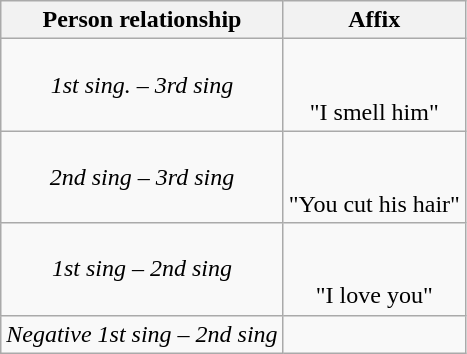<table class="wikitable">
<tr>
<th>Person relationship</th>
<th>Affix</th>
</tr>
<tr style="text-align:center;">
<td><em>1st sing. – 3rd sing</em></td>
<td><strong></strong><br><br>"I smell him"</td>
</tr>
<tr style="text-align:center;">
<td><em> 2nd sing – 3rd sing</em></td>
<td><strong></strong><br><br>"You cut his hair"</td>
</tr>
<tr style="text-align:center;">
<td><em> 1st sing – 2nd sing </em></td>
<td><strong></strong><br><br>"I love you"</td>
</tr>
<tr style="text-align:center;">
<td><em> Negative 1st sing – 2nd sing</em></td>
<td><strong></strong></td>
</tr>
</table>
